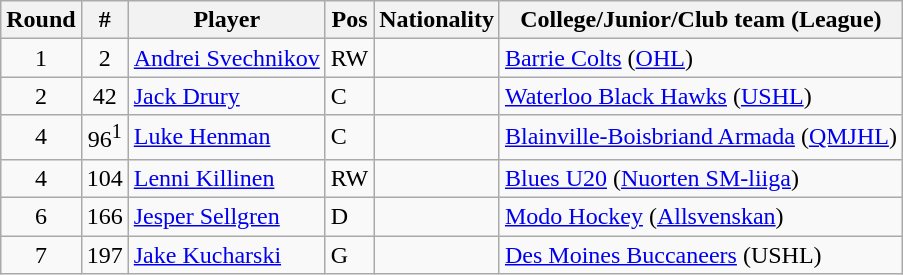<table class="wikitable">
<tr>
<th>Round</th>
<th>#</th>
<th>Player</th>
<th>Pos</th>
<th>Nationality</th>
<th>College/Junior/Club team (League)</th>
</tr>
<tr>
<td style="text-align:center;">1</td>
<td style="text-align:center;">2</td>
<td><a href='#'>Andrei Svechnikov</a></td>
<td>RW</td>
<td></td>
<td><a href='#'>Barrie Colts</a> (<a href='#'>OHL</a>)</td>
</tr>
<tr>
<td style="text-align:center;">2</td>
<td style="text-align:center;">42</td>
<td><a href='#'>Jack Drury</a></td>
<td>C</td>
<td></td>
<td><a href='#'>Waterloo Black Hawks</a> (<a href='#'>USHL</a>)</td>
</tr>
<tr>
<td style="text-align:center;">4</td>
<td style="text-align:center;">96<sup>1</sup></td>
<td><a href='#'>Luke Henman</a></td>
<td>C</td>
<td></td>
<td><a href='#'>Blainville-Boisbriand Armada</a> (<a href='#'>QMJHL</a>)</td>
</tr>
<tr>
<td style="text-align:center;">4</td>
<td style="text-align:center;">104</td>
<td><a href='#'>Lenni Killinen</a></td>
<td>RW</td>
<td></td>
<td><a href='#'>Blues U20</a> (<a href='#'>Nuorten SM-liiga</a>)</td>
</tr>
<tr>
<td style="text-align:center;">6</td>
<td style="text-align:center;">166</td>
<td><a href='#'>Jesper Sellgren</a></td>
<td>D</td>
<td></td>
<td><a href='#'>Modo Hockey</a> (<a href='#'>Allsvenskan</a>)</td>
</tr>
<tr>
<td style="text-align:center;">7</td>
<td style="text-align:center;">197</td>
<td><a href='#'>Jake Kucharski</a></td>
<td>G</td>
<td></td>
<td><a href='#'>Des Moines Buccaneers</a> (USHL)</td>
</tr>
</table>
